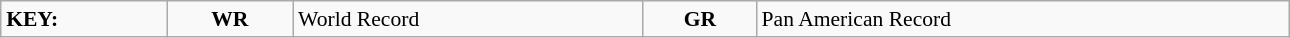<table class="wikitable" style="margin:0.5em auto; font-size:90%;position:relative;" width=68%>
<tr>
<td><strong>KEY:</strong></td>
<td align=center><strong>WR</strong></td>
<td>World Record</td>
<td align=center><strong>GR</strong></td>
<td>Pan American Record</td>
</tr>
</table>
